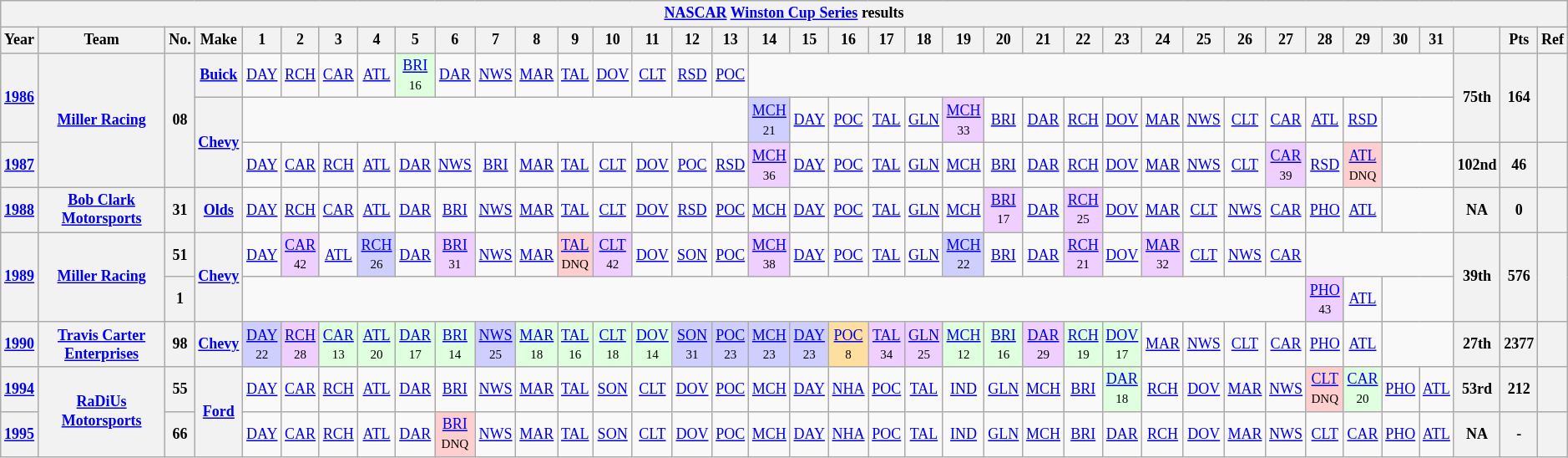<table class="wikitable" style="text-align:center; font-size:75%">
<tr>
<th colspan=45><a href='#'>NASCAR</a> <a href='#'>Winston Cup Series</a> results</th>
</tr>
<tr>
<th>Year</th>
<th>Team</th>
<th>No.</th>
<th>Make</th>
<th>1</th>
<th>2</th>
<th>3</th>
<th>4</th>
<th>5</th>
<th>6</th>
<th>7</th>
<th>8</th>
<th>9</th>
<th>10</th>
<th>11</th>
<th>12</th>
<th>13</th>
<th>14</th>
<th>15</th>
<th>16</th>
<th>17</th>
<th>18</th>
<th>19</th>
<th>20</th>
<th>21</th>
<th>22</th>
<th>23</th>
<th>24</th>
<th>25</th>
<th>26</th>
<th>27</th>
<th>28</th>
<th>29</th>
<th>30</th>
<th>31</th>
<th></th>
<th>Pts</th>
<th>Ref</th>
</tr>
<tr>
<th rowspan=2><a href='#'>1986</a></th>
<th rowspan=3><a href='#'>Miller Racing</a></th>
<th rowspan=3>08</th>
<th><a href='#'>Buick</a></th>
<td><a href='#'>DAY</a></td>
<td><a href='#'>RCH</a></td>
<td><a href='#'>CAR</a></td>
<td><a href='#'>ATL</a></td>
<td style="background:#DFFFDF;"><a href='#'>BRI</a><br><small>16</small></td>
<td><a href='#'>DAR</a></td>
<td><a href='#'>NWS</a></td>
<td><a href='#'>MAR</a></td>
<td><a href='#'>TAL</a></td>
<td><a href='#'>DOV</a></td>
<td><a href='#'>CLT</a></td>
<td><a href='#'>RSD</a></td>
<td><a href='#'>POC</a></td>
<td colspan=18></td>
<th rowspan=2>75th</th>
<th rowspan=2>164</th>
<th rowspan=2></th>
</tr>
<tr>
<th rowspan=2><a href='#'>Chevy</a></th>
<td colspan=13></td>
<td style="background:#CFCFFF;"><a href='#'>MCH</a><br><small>21</small></td>
<td><a href='#'>DAY</a></td>
<td><a href='#'>POC</a></td>
<td><a href='#'>TAL</a></td>
<td><a href='#'>GLN</a></td>
<td style="background:#EFCFFF;"><a href='#'>MCH</a><br><small>33</small></td>
<td><a href='#'>BRI</a></td>
<td><a href='#'>DAR</a></td>
<td><a href='#'>RCH</a></td>
<td><a href='#'>DOV</a></td>
<td><a href='#'>MAR</a></td>
<td><a href='#'>NWS</a></td>
<td><a href='#'>CLT</a></td>
<td><a href='#'>CAR</a></td>
<td><a href='#'>ATL</a></td>
<td><a href='#'>RSD</a></td>
<td colspan=2></td>
</tr>
<tr>
<th><a href='#'>1987</a></th>
<td><a href='#'>DAY</a></td>
<td><a href='#'>CAR</a></td>
<td><a href='#'>RCH</a></td>
<td><a href='#'>ATL</a></td>
<td><a href='#'>DAR</a></td>
<td><a href='#'>NWS</a></td>
<td><a href='#'>BRI</a></td>
<td><a href='#'>MAR</a></td>
<td><a href='#'>TAL</a></td>
<td><a href='#'>CLT</a></td>
<td><a href='#'>DOV</a></td>
<td><a href='#'>POC</a></td>
<td><a href='#'>RSD</a></td>
<td style="background:#EFCFFF;"><a href='#'>MCH</a><br><small>36</small></td>
<td><a href='#'>DAY</a></td>
<td><a href='#'>POC</a></td>
<td><a href='#'>TAL</a></td>
<td><a href='#'>GLN</a></td>
<td><a href='#'>MCH</a></td>
<td><a href='#'>BRI</a></td>
<td><a href='#'>DAR</a></td>
<td><a href='#'>RCH</a></td>
<td><a href='#'>DOV</a></td>
<td><a href='#'>MAR</a></td>
<td><a href='#'>NWS</a></td>
<td><a href='#'>CLT</a></td>
<td style="background:#EFCFFF;"><a href='#'>CAR</a><br><small>39</small></td>
<td><a href='#'>RSD</a></td>
<td style="background:#FFCFCF;"><a href='#'>ATL</a><br><small>DNQ</small></td>
<td colspan=2></td>
<th>102nd</th>
<th>46</th>
<th></th>
</tr>
<tr>
<th><a href='#'>1988</a></th>
<th><a href='#'>Bob Clark Motorsports</a></th>
<th>31</th>
<th><a href='#'>Olds</a></th>
<td><a href='#'>DAY</a></td>
<td><a href='#'>RCH</a></td>
<td><a href='#'>CAR</a></td>
<td><a href='#'>ATL</a></td>
<td><a href='#'>DAR</a></td>
<td><a href='#'>BRI</a></td>
<td><a href='#'>NWS</a></td>
<td><a href='#'>MAR</a></td>
<td><a href='#'>TAL</a></td>
<td><a href='#'>CLT</a></td>
<td><a href='#'>DOV</a></td>
<td><a href='#'>RSD</a></td>
<td><a href='#'>POC</a></td>
<td><a href='#'>MCH</a></td>
<td><a href='#'>DAY</a></td>
<td><a href='#'>POC</a></td>
<td><a href='#'>TAL</a></td>
<td><a href='#'>GLN</a></td>
<td><a href='#'>MCH</a></td>
<td style="background:#EFCFFF;"><a href='#'>BRI</a><br><small>17</small></td>
<td><a href='#'>DAR</a></td>
<td style="background:#EFCFFF;"><a href='#'>RCH</a><br><small>25</small></td>
<td><a href='#'>DOV</a></td>
<td><a href='#'>MAR</a></td>
<td><a href='#'>CLT</a></td>
<td><a href='#'>NWS</a></td>
<td><a href='#'>CAR</a></td>
<td><a href='#'>PHO</a></td>
<td><a href='#'>ATL</a></td>
<td colspan=2></td>
<th>NA</th>
<th>0</th>
<th></th>
</tr>
<tr>
<th rowspan=2><a href='#'>1989</a></th>
<th rowspan=2><a href='#'>Miller Racing</a></th>
<th>51</th>
<th rowspan=2><a href='#'>Chevy</a></th>
<td><a href='#'>DAY</a></td>
<td style="background:#EFCFFF;"><a href='#'>CAR</a><br><small>42</small></td>
<td><a href='#'>ATL</a></td>
<td style="background:#CFCFFF;"><a href='#'>RCH</a><br><small>26</small></td>
<td><a href='#'>DAR</a></td>
<td style="background:#EFCFFF;"><a href='#'>BRI</a><br><small>31</small></td>
<td><a href='#'>NWS</a></td>
<td><a href='#'>MAR</a></td>
<td style="background:#FFCFCF;"><a href='#'>TAL</a><br><small>DNQ</small></td>
<td style="background:#EFCFFF;"><a href='#'>CLT</a><br><small>42</small></td>
<td><a href='#'>DOV</a></td>
<td><a href='#'>SON</a></td>
<td><a href='#'>POC</a></td>
<td style="background:#EFCFFF;"><a href='#'>MCH</a><br><small>38</small></td>
<td><a href='#'>DAY</a></td>
<td><a href='#'>POC</a></td>
<td><a href='#'>TAL</a></td>
<td><a href='#'>GLN</a></td>
<td style="background:#CFCFFF;"><a href='#'>MCH</a><br><small>22</small></td>
<td><a href='#'>BRI</a></td>
<td><a href='#'>DAR</a></td>
<td style="background:#EFCFFF;"><a href='#'>RCH</a><br><small>21</small></td>
<td><a href='#'>DOV</a></td>
<td style="background:#EFCFFF;"><a href='#'>MAR</a><br><small>32</small></td>
<td><a href='#'>CLT</a></td>
<td><a href='#'>NWS</a></td>
<td><a href='#'>CAR</a></td>
<td colspan=4></td>
<th rowspan=2>39th</th>
<th rowspan=2>576</th>
<th rowspan=2></th>
</tr>
<tr>
<th>1</th>
<td colspan=27></td>
<td style="background:#EFCFFF;"><a href='#'>PHO</a><br><small>43</small></td>
<td><a href='#'>ATL</a></td>
<td colspan=2></td>
</tr>
<tr>
<th><a href='#'>1990</a></th>
<th><a href='#'>Travis Carter Enterprises</a></th>
<th>98</th>
<th><a href='#'>Chevy</a></th>
<td style="background:#CFCFFF;"><a href='#'>DAY</a><br><small>22</small></td>
<td style="background:#EFCFFF;"><a href='#'>RCH</a><br><small>28</small></td>
<td style="background:#DFFFDF;"><a href='#'>CAR</a><br><small>13</small></td>
<td style="background:#DFFFDF;"><a href='#'>ATL</a><br><small>20</small></td>
<td style="background:#DFFFDF;"><a href='#'>DAR</a><br><small>17</small></td>
<td style="background:#DFFFDF;"><a href='#'>BRI</a><br><small>14</small></td>
<td style="background:#CFCFFF;"><a href='#'>NWS</a><br><small>25</small></td>
<td style="background:#DFFFDF;"><a href='#'>MAR</a><br><small>18</small></td>
<td style="background:#DFFFDF;"><a href='#'>TAL</a><br><small>16</small></td>
<td style="background:#DFFFDF;"><a href='#'>CLT</a><br><small>18</small></td>
<td style="background:#DFFFDF;"><a href='#'>DOV</a><br><small>14</small></td>
<td style="background:#CFCFFF;"><a href='#'>SON</a><br><small>31</small></td>
<td style="background:#CFCFFF;"><a href='#'>POC</a><br><small>23</small></td>
<td style="background:#CFCFFF;"><a href='#'>MCH</a><br><small>23</small></td>
<td style="background:#CFCFFF;"><a href='#'>DAY</a><br><small>23</small></td>
<td style="background:#FFDF9F;"><a href='#'>POC</a><br><small>8</small></td>
<td style="background:#EFCFFF;"><a href='#'>TAL</a><br><small>34</small></td>
<td style="background:#EFCFFF;"><a href='#'>GLN</a><br><small>25</small></td>
<td style="background:#DFFFDF;"><a href='#'>MCH</a><br><small>12</small></td>
<td style="background:#DFFFDF;"><a href='#'>BRI</a><br><small>16</small></td>
<td style="background:#EFCFFF;"><a href='#'>DAR</a><br><small>29</small></td>
<td style="background:#DFFFDF;"><a href='#'>RCH</a><br><small>19</small></td>
<td style="background:#DFFFDF;"><a href='#'>DOV</a><br><small>17</small></td>
<td><a href='#'>MAR</a></td>
<td><a href='#'>NWS</a></td>
<td><a href='#'>CLT</a></td>
<td><a href='#'>CAR</a></td>
<td><a href='#'>PHO</a></td>
<td><a href='#'>ATL</a></td>
<td colspan=2></td>
<th>27th</th>
<th>2377</th>
<th></th>
</tr>
<tr>
<th><a href='#'>1994</a></th>
<th rowspan=2><a href='#'>RaDiUs Motorsports</a></th>
<th>55</th>
<th rowspan=2><a href='#'>Ford</a></th>
<td><a href='#'>DAY</a></td>
<td><a href='#'>CAR</a></td>
<td><a href='#'>RCH</a></td>
<td><a href='#'>ATL</a></td>
<td><a href='#'>DAR</a></td>
<td><a href='#'>BRI</a></td>
<td><a href='#'>NWS</a></td>
<td><a href='#'>MAR</a></td>
<td><a href='#'>TAL</a></td>
<td><a href='#'>SON</a></td>
<td><a href='#'>CLT</a></td>
<td><a href='#'>DOV</a></td>
<td><a href='#'>POC</a></td>
<td><a href='#'>MCH</a></td>
<td><a href='#'>DAY</a></td>
<td><a href='#'>NHA</a></td>
<td><a href='#'>POC</a></td>
<td><a href='#'>TAL</a></td>
<td><a href='#'>IND</a></td>
<td><a href='#'>GLN</a></td>
<td><a href='#'>MCH</a></td>
<td><a href='#'>BRI</a></td>
<td style="background:#DFFFDF;"><a href='#'>DAR</a><br><small>18</small></td>
<td><a href='#'>RCH</a></td>
<td><a href='#'>DOV</a></td>
<td><a href='#'>MAR</a></td>
<td><a href='#'>NWS</a></td>
<td style="background:#FFCFCF;"><a href='#'>CLT</a><br><small>DNQ</small></td>
<td style="background:#DFFFDF;"><a href='#'>CAR</a><br><small>20</small></td>
<td><a href='#'>PHO</a></td>
<td><a href='#'>ATL</a></td>
<th>53rd</th>
<th>212</th>
<th></th>
</tr>
<tr>
<th><a href='#'>1995</a></th>
<th>66</th>
<td><a href='#'>DAY</a></td>
<td><a href='#'>CAR</a></td>
<td><a href='#'>RCH</a></td>
<td><a href='#'>ATL</a></td>
<td><a href='#'>DAR</a></td>
<td style="background:#FFCFCF;"><a href='#'>BRI</a><br><small>DNQ</small></td>
<td><a href='#'>NWS</a></td>
<td><a href='#'>MAR</a></td>
<td><a href='#'>TAL</a></td>
<td><a href='#'>SON</a></td>
<td><a href='#'>CLT</a></td>
<td><a href='#'>DOV</a></td>
<td><a href='#'>POC</a></td>
<td><a href='#'>MCH</a></td>
<td><a href='#'>DAY</a></td>
<td><a href='#'>NHA</a></td>
<td><a href='#'>POC</a></td>
<td><a href='#'>TAL</a></td>
<td><a href='#'>IND</a></td>
<td><a href='#'>GLN</a></td>
<td><a href='#'>MCH</a></td>
<td><a href='#'>BRI</a></td>
<td><a href='#'>DAR</a></td>
<td><a href='#'>RCH</a></td>
<td><a href='#'>DOV</a></td>
<td><a href='#'>MAR</a></td>
<td><a href='#'>NWS</a></td>
<td><a href='#'>CLT</a></td>
<td><a href='#'>CAR</a></td>
<td><a href='#'>PHO</a></td>
<td><a href='#'>ATL</a></td>
<th>NA</th>
<th>-</th>
<th></th>
</tr>
</table>
